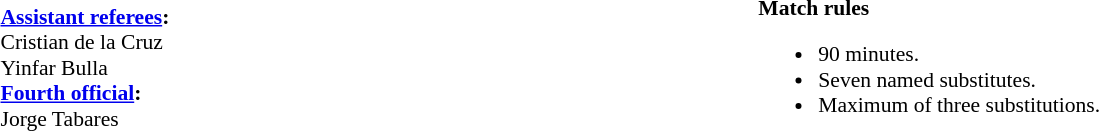<table width=100% style="font-size: 90%">
<tr>
<td><br><strong><a href='#'>Assistant referees</a>:</strong>
<br>Cristian de la Cruz
<br>Yinfar Bulla
<br><strong><a href='#'>Fourth official</a>:</strong>
<br>Jorge Tabares
<br></td>
<td style="width:60%; vertical-align:top"><br><strong>Match rules</strong><ul><li>90 minutes.</li><li>Seven named substitutes.</li><li>Maximum of three substitutions.</li></ul></td>
</tr>
</table>
